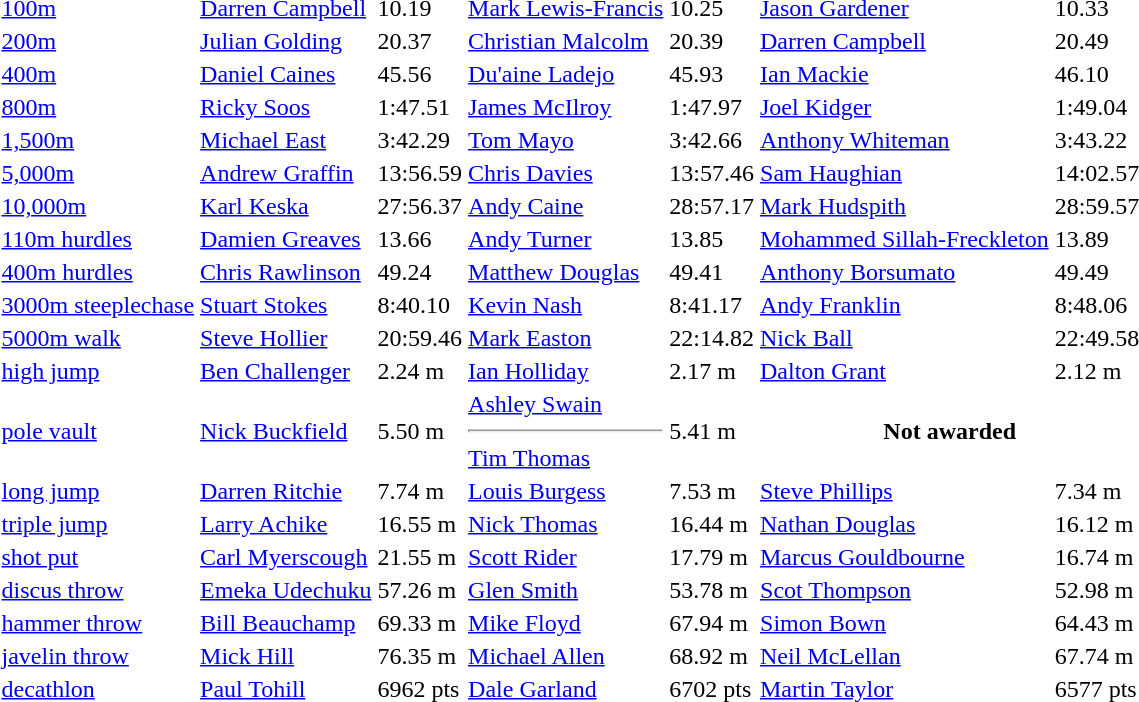<table>
<tr>
<td><a href='#'>100m</a></td>
<td><a href='#'>Darren Campbell</a></td>
<td>10.19</td>
<td><a href='#'>Mark Lewis-Francis</a></td>
<td>10.25</td>
<td><a href='#'>Jason Gardener</a></td>
<td>10.33</td>
</tr>
<tr>
<td><a href='#'>200m</a></td>
<td><a href='#'>Julian Golding</a></td>
<td>20.37</td>
<td> <a href='#'>Christian Malcolm</a></td>
<td>20.39</td>
<td><a href='#'>Darren Campbell</a></td>
<td>20.49</td>
</tr>
<tr>
<td><a href='#'>400m</a></td>
<td><a href='#'>Daniel Caines</a></td>
<td>45.56</td>
<td><a href='#'>Du'aine Ladejo</a></td>
<td>45.93</td>
<td> <a href='#'>Ian Mackie</a></td>
<td>46.10</td>
</tr>
<tr>
<td><a href='#'>800m</a></td>
<td><a href='#'>Ricky Soos</a></td>
<td>1:47.51</td>
<td> <a href='#'>James McIlroy</a></td>
<td>1:47.97</td>
<td><a href='#'>Joel Kidger</a></td>
<td>1:49.04</td>
</tr>
<tr>
<td><a href='#'>1,500m</a></td>
<td><a href='#'>Michael East</a></td>
<td>3:42.29</td>
<td><a href='#'>Tom Mayo</a></td>
<td>3:42.66</td>
<td><a href='#'>Anthony Whiteman</a></td>
<td>3:43.22</td>
</tr>
<tr>
<td><a href='#'>5,000m</a></td>
<td><a href='#'>Andrew Graffin</a></td>
<td>13:56.59</td>
<td><a href='#'>Chris Davies</a></td>
<td>13:57.46</td>
<td><a href='#'>Sam Haughian</a></td>
<td>14:02.57</td>
</tr>
<tr>
<td><a href='#'>10,000m</a></td>
<td><a href='#'>Karl Keska</a></td>
<td>27:56.37</td>
<td><a href='#'>Andy Caine</a></td>
<td>28:57.17</td>
<td><a href='#'>Mark Hudspith</a></td>
<td>28:59.57</td>
</tr>
<tr>
<td><a href='#'>110m hurdles</a></td>
<td><a href='#'>Damien Greaves</a></td>
<td>13.66</td>
<td><a href='#'>Andy Turner</a></td>
<td>13.85</td>
<td><a href='#'>Mohammed Sillah-Freckleton</a></td>
<td>13.89</td>
</tr>
<tr>
<td><a href='#'>400m hurdles</a></td>
<td><a href='#'>Chris Rawlinson</a></td>
<td>49.24</td>
<td><a href='#'>Matthew Douglas</a></td>
<td>49.41</td>
<td><a href='#'>Anthony Borsumato</a></td>
<td>49.49</td>
</tr>
<tr>
<td><a href='#'>3000m steeplechase</a></td>
<td><a href='#'>Stuart Stokes</a></td>
<td>8:40.10</td>
<td> <a href='#'>Kevin Nash</a></td>
<td>8:41.17</td>
<td><a href='#'>Andy Franklin</a></td>
<td>8:48.06</td>
</tr>
<tr>
<td><a href='#'>5000m walk</a></td>
<td><a href='#'>Steve Hollier</a></td>
<td>20:59.46</td>
<td><a href='#'>Mark Easton</a></td>
<td>22:14.82</td>
<td><a href='#'>Nick Ball</a></td>
<td>22:49.58</td>
</tr>
<tr>
<td><a href='#'>high jump</a></td>
<td><a href='#'>Ben Challenger</a></td>
<td>2.24 m</td>
<td><a href='#'>Ian Holliday</a></td>
<td>2.17 m</td>
<td><a href='#'>Dalton Grant</a></td>
<td>2.12 m</td>
</tr>
<tr>
<td><a href='#'>pole vault</a></td>
<td><a href='#'>Nick Buckfield</a></td>
<td>5.50 m</td>
<td><a href='#'>Ashley Swain</a><hr><a href='#'>Tim Thomas</a></td>
<td>5.41 m</td>
<th colspan=2>Not awarded</th>
</tr>
<tr>
<td><a href='#'>long jump</a></td>
<td> <a href='#'>Darren Ritchie</a></td>
<td>7.74 m</td>
<td><a href='#'>Louis Burgess</a></td>
<td>7.53 m</td>
<td><a href='#'>Steve Phillips</a></td>
<td>7.34 m</td>
</tr>
<tr>
<td><a href='#'>triple jump</a></td>
<td><a href='#'>Larry Achike</a></td>
<td>16.55 m</td>
<td><a href='#'>Nick Thomas</a></td>
<td>16.44 m</td>
<td><a href='#'>Nathan Douglas</a></td>
<td>16.12 m</td>
</tr>
<tr>
<td><a href='#'>shot put</a></td>
<td><a href='#'>Carl Myerscough</a></td>
<td>21.55 m</td>
<td><a href='#'>Scott Rider</a></td>
<td>17.79 m</td>
<td><a href='#'>Marcus Gouldbourne</a></td>
<td>16.74 m</td>
</tr>
<tr>
<td><a href='#'>discus throw</a></td>
<td><a href='#'>Emeka Udechuku</a></td>
<td>57.26 m</td>
<td><a href='#'>Glen Smith</a></td>
<td>53.78 m</td>
<td> <a href='#'>Scot Thompson</a></td>
<td>52.98 m</td>
</tr>
<tr>
<td><a href='#'>hammer throw</a></td>
<td><a href='#'>Bill Beauchamp</a></td>
<td>69.33 m</td>
<td><a href='#'>Mike Floyd</a></td>
<td>67.94 m</td>
<td><a href='#'>Simon Bown</a></td>
<td>64.43 m</td>
</tr>
<tr>
<td><a href='#'>javelin throw</a></td>
<td><a href='#'>Mick Hill</a></td>
<td>76.35 m</td>
<td> <a href='#'>Michael Allen</a></td>
<td>68.92 m</td>
<td><a href='#'>Neil McLellan</a></td>
<td>67.74 m</td>
</tr>
<tr>
<td><a href='#'>decathlon</a></td>
<td><a href='#'>Paul Tohill</a></td>
<td>6962 pts</td>
<td><a href='#'>Dale Garland</a></td>
<td>6702 pts</td>
<td> <a href='#'>Martin Taylor</a></td>
<td>6577 pts</td>
</tr>
</table>
